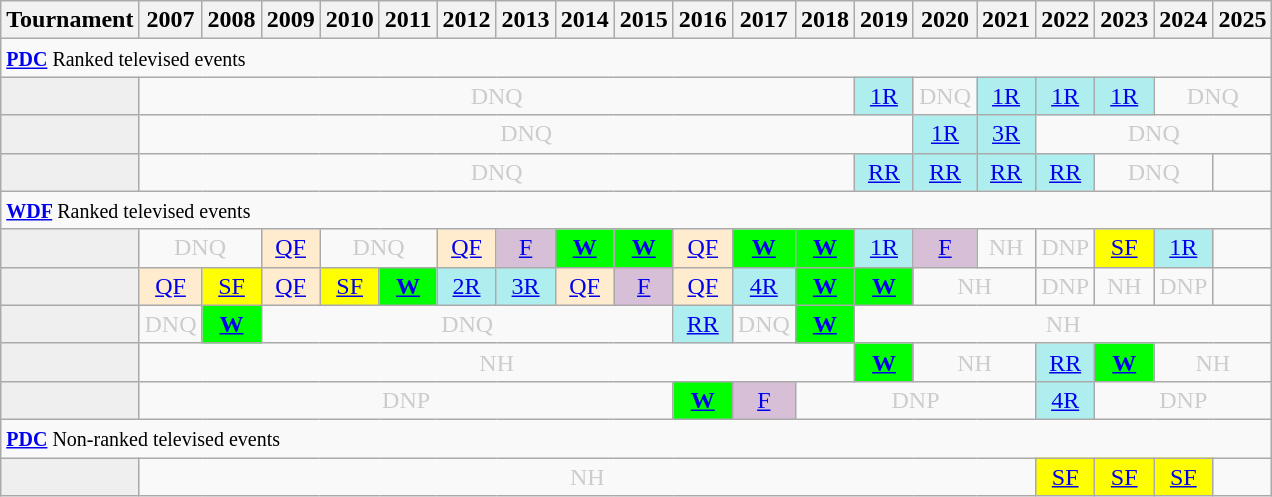<table class="wikitable" style="width:20%; margin:0">
<tr>
<th>Tournament</th>
<th>2007</th>
<th>2008</th>
<th>2009</th>
<th>2010</th>
<th>2011</th>
<th>2012</th>
<th>2013</th>
<th>2014</th>
<th>2015</th>
<th>2016</th>
<th>2017</th>
<th>2018</th>
<th>2019</th>
<th>2020</th>
<th>2021</th>
<th>2022</th>
<th>2023</th>
<th>2024</th>
<th>2025</th>
</tr>
<tr>
<td colspan="20" style="text-align:left"><small><strong><a href='#'>PDC</a> </strong>Ranked televised events</small></td>
</tr>
<tr>
<td style="background:#efefef;"></td>
<td colspan="12" style="text-align:center; color:#ccc;">DNQ</td>
<td style="text-align:center; background:#afeeee;"><a href='#'>1R</a></td>
<td style="text-align:center; color:#ccc;">DNQ</td>
<td style="text-align:center; background:#afeeee;"><a href='#'>1R</a></td>
<td style="text-align:center; background:#afeeee;"><a href='#'>1R</a></td>
<td style="text-align:center; background:#afeeee;"><a href='#'>1R</a></td>
<td colspan="2" style="text-align:center; color:#ccc;">DNQ</td>
</tr>
<tr>
<td style="background:#efefef;"></td>
<td colspan="13" style="text-align:center; color:#ccc;">DNQ</td>
<td style="text-align:center; background:#afeeee;"><a href='#'>1R</a></td>
<td style="text-align:center; background:#afeeee;"><a href='#'>3R</a></td>
<td colspan="4" style="text-align:center; color:#ccc;">DNQ</td>
</tr>
<tr>
<td style="background:#efefef;"></td>
<td colspan="12" style="text-align:center; color:#ccc;">DNQ</td>
<td style="text-align:center; background:#afeeee;"><a href='#'>RR</a></td>
<td style="text-align:center; background:#afeeee;"><a href='#'>RR</a></td>
<td style="text-align:center; background:#afeeee;"><a href='#'>RR</a></td>
<td style="text-align:center; background:#afeeee;"><a href='#'>RR</a></td>
<td colspan="2" style="text-align:center; color:#ccc;">DNQ</td>
<td></td>
</tr>
<tr>
<td colspan="20" style="text-align:left"><small><strong><a href='#'>WDF</a> </strong>Ranked televised events</small></td>
</tr>
<tr>
<td style="background:#efefef;"></td>
<td colspan="2" style="text-align:center; color:#ccc;">DNQ</td>
<td style="text-align:center; background:#ffebcd;"><a href='#'>QF</a></td>
<td colspan="2" style="text-align:center; color:#ccc;">DNQ</td>
<td style="text-align:center; background:#ffebcd;"><a href='#'>QF</a></td>
<td style="text-align:center; background:thistle;"><a href='#'>F</a></td>
<td style="text-align:center; background:lime;"><strong><a href='#'>W</a></strong></td>
<td style="text-align:center; background:lime;"><strong><a href='#'>W</a></strong></td>
<td style="text-align:center; background:#ffebcd;"><a href='#'>QF</a></td>
<td style="text-align:center; background:lime;"><strong><a href='#'>W</a></strong></td>
<td style="text-align:center; background:lime;"><strong><a href='#'>W</a></strong></td>
<td style="text-align:center; background:#afeeee;"><a href='#'>1R</a></td>
<td style="text-align:center; background:thistle;"><a href='#'>F</a></td>
<td style="text-align:center; color:#ccc;">NH</td>
<td style="text-align:center; color:#ccc;">DNP</td>
<td style="text-align:center; background:yellow;"><a href='#'>SF</a></td>
<td style="text-align:center; background:#afeeee;"><a href='#'>1R</a></td>
<td></td>
</tr>
<tr>
<td style="background:#efefef;"></td>
<td style="text-align:center; background:#ffebcd;"><a href='#'>QF</a></td>
<td style="text-align:center; background:yellow;"><a href='#'>SF</a></td>
<td style="text-align:center; background:#ffebcd;"><a href='#'>QF</a></td>
<td style="text-align:center; background:yellow;"><a href='#'>SF</a></td>
<td style="text-align:center; background:lime;"><strong><a href='#'>W</a></strong></td>
<td style="text-align:center; background:#afeeee;"><a href='#'>2R</a></td>
<td style="text-align:center; background:#afeeee;"><a href='#'>3R</a></td>
<td style="text-align:center; background:#ffebcd;"><a href='#'>QF</a></td>
<td style="text-align:center; background:thistle;"><a href='#'>F</a></td>
<td style="text-align:center; background:#ffebcd;"><a href='#'>QF</a></td>
<td style="text-align:center; background:#afeeee;"><a href='#'>4R</a></td>
<td style="text-align:center; background:lime;"><strong><a href='#'>W</a></strong></td>
<td style="text-align:center; background:lime;"><strong><a href='#'>W</a></strong></td>
<td colspan="2" style="text-align:center; color:#ccc;">NH</td>
<td style="text-align:center; color:#ccc;">DNP</td>
<td style="text-align:center; color:#ccc;">NH</td>
<td style="text-align:center; color:#ccc;">DNP</td>
<td></td>
</tr>
<tr>
<td style="background:#efefef;"></td>
<td style="text-align:center; color:#ccc;">DNQ</td>
<td style="text-align:center; background:lime;"><strong><a href='#'>W</a></strong></td>
<td colspan="7" style="text-align:center; color:#ccc;">DNQ</td>
<td style="text-align:center; background:#afeeee;"><a href='#'>RR</a></td>
<td style="text-align:center; color:#ccc;">DNQ</td>
<td style="text-align:center; background:lime;"><strong><a href='#'>W</a></strong></td>
<td colspan="7" style="text-align:center; color:#ccc;">NH</td>
</tr>
<tr>
<td style="background:#efefef;"></td>
<td colspan="12" style="text-align:center; color:#ccc;">NH</td>
<td style="text-align:center; background:lime;"><strong><a href='#'>W</a></strong></td>
<td colspan="2" style="text-align:center; color:#ccc;">NH</td>
<td style="text-align:center; background:#afeeee;"><a href='#'>RR</a></td>
<td style="text-align:center; background:lime;"><strong><a href='#'>W</a></strong></td>
<td colspan="2" style="text-align:center; color:#ccc;">NH</td>
</tr>
<tr>
<td style="background:#efefef;"></td>
<td colspan="9" style="text-align:center; color:#ccc;">DNP</td>
<td style="text-align:center; background:lime;"><strong><a href='#'>W</a></strong></td>
<td style="text-align:center; background:thistle;"><a href='#'>F</a></td>
<td colspan="4" style="text-align:center; color:#ccc;">DNP</td>
<td style="text-align:center; background:#afeeee;"><a href='#'>4R</a></td>
<td colspan="3" style="text-align:center; color:#ccc;">DNP</td>
</tr>
<tr>
<td colspan="20" style="text-align:left"><small><strong><a href='#'>PDC</a> </strong>Non-ranked televised events</small></td>
</tr>
<tr>
<td style="background:#efefef;"></td>
<td colspan="15" style="text-align:center; color:#ccc;">NH</td>
<td style="text-align:center; background:yellow;"><a href='#'>SF</a></td>
<td style="text-align:center; background:yellow;"><a href='#'>SF</a></td>
<td style="text-align:center; background:yellow;"><a href='#'>SF</a></td>
<td></td>
</tr>
</table>
